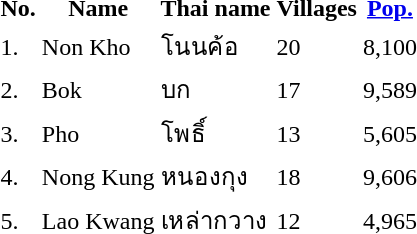<table>
<tr>
<th>No.</th>
<th>Name</th>
<th>Thai name</th>
<th>Villages</th>
<th><a href='#'>Pop.</a></th>
</tr>
<tr>
<td>1.</td>
<td>Non Kho</td>
<td>โนนค้อ</td>
<td>20</td>
<td>8,100</td>
<td></td>
</tr>
<tr>
<td>2.</td>
<td>Bok</td>
<td>บก</td>
<td>17</td>
<td>9,589</td>
<td></td>
</tr>
<tr>
<td>3.</td>
<td>Pho</td>
<td>โพธิ์</td>
<td>13</td>
<td>5,605</td>
<td></td>
</tr>
<tr>
<td>4.</td>
<td>Nong Kung</td>
<td>หนองกุง</td>
<td>18</td>
<td>9,606</td>
<td></td>
</tr>
<tr>
<td>5.</td>
<td>Lao Kwang</td>
<td>เหล่ากวาง</td>
<td>12</td>
<td>4,965</td>
<td></td>
</tr>
</table>
